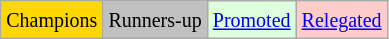<table class="wikitable">
<tr>
<td bgcolor=gold><small>Champions</small></td>
<td bgcolor=silver><small>Runners-up</small></td>
<td bgcolor="#DDFFDD"><small><a href='#'>Promoted</a></small></td>
<td bgcolor="#FFCCCC"><small><a href='#'>Relegated</a></small></td>
</tr>
</table>
